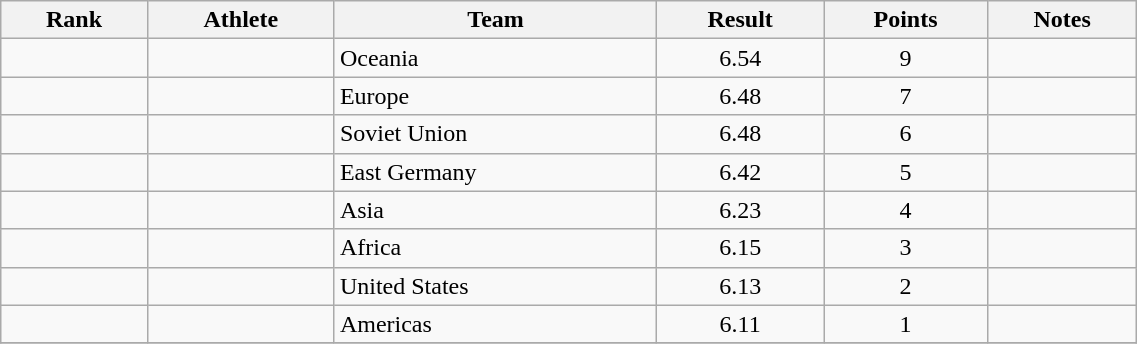<table class="wikitable sortable" style="text-align:center" width="60%">
<tr>
<th>Rank</th>
<th>Athlete</th>
<th>Team</th>
<th>Result</th>
<th>Points</th>
<th>Notes</th>
</tr>
<tr>
<td></td>
<td align="left"></td>
<td align=left>Oceania</td>
<td>6.54</td>
<td>9</td>
<td></td>
</tr>
<tr>
<td></td>
<td align="left"></td>
<td align=left>Europe</td>
<td>6.48</td>
<td>7</td>
<td></td>
</tr>
<tr>
<td></td>
<td align="left"></td>
<td align=left>Soviet Union</td>
<td>6.48</td>
<td>6</td>
<td></td>
</tr>
<tr>
<td></td>
<td align="left"></td>
<td align=left>East Germany</td>
<td>6.42</td>
<td>5</td>
<td></td>
</tr>
<tr>
<td></td>
<td align="left"></td>
<td align=left>Asia</td>
<td>6.23</td>
<td>4</td>
<td></td>
</tr>
<tr>
<td></td>
<td align="left"></td>
<td align=left>Africa</td>
<td>6.15</td>
<td>3</td>
<td></td>
</tr>
<tr>
<td></td>
<td align="left"></td>
<td align=left>United States</td>
<td>6.13</td>
<td>2</td>
<td></td>
</tr>
<tr>
<td></td>
<td align="left"></td>
<td align=left>Americas</td>
<td>6.11</td>
<td>1</td>
<td></td>
</tr>
<tr>
</tr>
</table>
